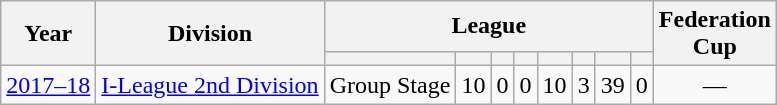<table class="wikitable sortable" style="text-align: center">
<tr>
<th scope="col" rowspan="2">Year</th>
<th scope="col" rowspan="2">Division</th>
<th colspan=8 class="unsortable">League</th>
<th scope="col" rowspan=2 class="unsortable">Federation<br>Cup</th>
</tr>
<tr>
<th></th>
<th></th>
<th></th>
<th></th>
<th></th>
<th></th>
<th></th>
<th></th>
</tr>
<tr>
<td><a href='#'>2017–18</a></td>
<td><a href='#'>I-League 2nd Division</a></td>
<td>Group Stage</td>
<td>10</td>
<td>0</td>
<td>0</td>
<td>10</td>
<td>3</td>
<td>39</td>
<td>0</td>
<td>—</td>
</tr>
</table>
